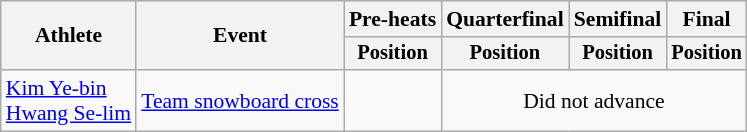<table class="wikitable" style="font-size:90%">
<tr>
<th rowspan="2">Athlete</th>
<th rowspan="2">Event</th>
<th>Pre-heats</th>
<th>Quarterfinal</th>
<th>Semifinal</th>
<th>Final</th>
</tr>
<tr style="font-size:95%">
<th>Position</th>
<th>Position</th>
<th>Position</th>
<th>Position</th>
</tr>
<tr align=center>
<td align=left><a href='#'>Kim Ye-bin</a><br><a href='#'>Hwang Se-lim</a></td>
<td align=left><a href='#'>Team snowboard cross</a></td>
<td></td>
<td colspan=3>Did not advance</td>
</tr>
</table>
